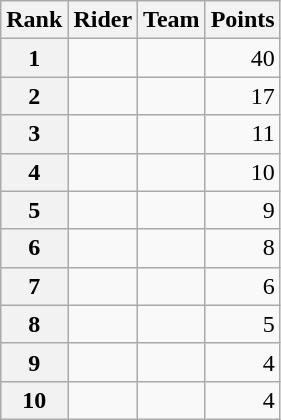<table class="wikitable" margin-bottom:0;">
<tr>
<th scope="col">Rank</th>
<th scope="col">Rider</th>
<th scope="col">Team</th>
<th scope="col">Points</th>
</tr>
<tr>
<th scope="row">1</th>
<td> </td>
<td></td>
<td align="right">40</td>
</tr>
<tr>
<th scope="row">2</th>
<td></td>
<td></td>
<td align="right">17</td>
</tr>
<tr>
<th scope="row">3</th>
<td></td>
<td></td>
<td align="right">11</td>
</tr>
<tr>
<th scope="row">4</th>
<td></td>
<td></td>
<td align="right">10</td>
</tr>
<tr>
<th scope="row">5</th>
<td></td>
<td></td>
<td align="right">9</td>
</tr>
<tr>
<th scope="row">6</th>
<td></td>
<td></td>
<td align="right">8</td>
</tr>
<tr>
<th scope="row">7</th>
<td></td>
<td></td>
<td align="right">6</td>
</tr>
<tr>
<th scope="row">8</th>
<td></td>
<td></td>
<td align="right">5</td>
</tr>
<tr>
<th scope="row">9</th>
<td></td>
<td></td>
<td align="right">4</td>
</tr>
<tr>
<th scope="row">10</th>
<td></td>
<td></td>
<td align="right">4</td>
</tr>
</table>
